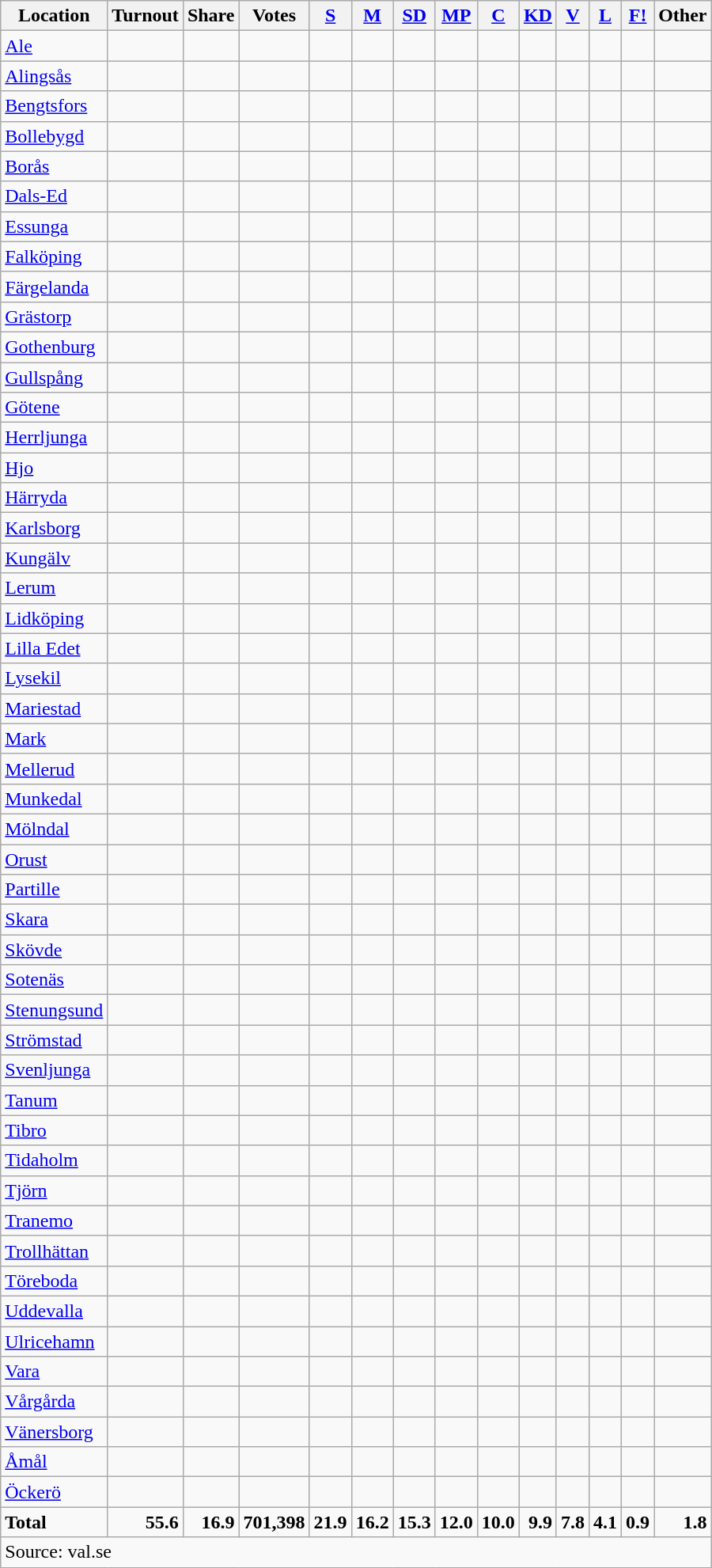<table class="wikitable sortable" style=text-align:right>
<tr>
<th>Location</th>
<th>Turnout</th>
<th>Share</th>
<th>Votes</th>
<th><a href='#'>S</a></th>
<th><a href='#'>M</a></th>
<th><a href='#'>SD</a></th>
<th><a href='#'>MP</a></th>
<th><a href='#'>C</a></th>
<th><a href='#'>KD</a></th>
<th><a href='#'>V</a></th>
<th><a href='#'>L</a></th>
<th><a href='#'>F!</a></th>
<th>Other</th>
</tr>
<tr>
<td align=left><a href='#'>Ale</a></td>
<td></td>
<td></td>
<td></td>
<td></td>
<td></td>
<td></td>
<td></td>
<td></td>
<td></td>
<td></td>
<td></td>
<td></td>
<td></td>
</tr>
<tr>
<td align=left><a href='#'>Alingsås</a></td>
<td></td>
<td></td>
<td></td>
<td></td>
<td></td>
<td></td>
<td></td>
<td></td>
<td></td>
<td></td>
<td></td>
<td></td>
<td></td>
</tr>
<tr>
<td align=left><a href='#'>Bengtsfors</a></td>
<td></td>
<td></td>
<td></td>
<td></td>
<td></td>
<td></td>
<td></td>
<td></td>
<td></td>
<td></td>
<td></td>
<td></td>
<td></td>
</tr>
<tr>
<td align=left><a href='#'>Bollebygd</a></td>
<td></td>
<td></td>
<td></td>
<td></td>
<td></td>
<td></td>
<td></td>
<td></td>
<td></td>
<td></td>
<td></td>
<td></td>
<td></td>
</tr>
<tr>
<td align=left><a href='#'>Borås</a></td>
<td></td>
<td></td>
<td></td>
<td></td>
<td></td>
<td></td>
<td></td>
<td></td>
<td></td>
<td></td>
<td></td>
<td></td>
<td></td>
</tr>
<tr>
<td align=left><a href='#'>Dals-Ed</a></td>
<td></td>
<td></td>
<td></td>
<td></td>
<td></td>
<td></td>
<td></td>
<td></td>
<td></td>
<td></td>
<td></td>
<td></td>
<td></td>
</tr>
<tr>
<td align=left><a href='#'>Essunga</a></td>
<td></td>
<td></td>
<td></td>
<td></td>
<td></td>
<td></td>
<td></td>
<td></td>
<td></td>
<td></td>
<td></td>
<td></td>
<td></td>
</tr>
<tr>
<td align=left><a href='#'>Falköping</a></td>
<td></td>
<td></td>
<td></td>
<td></td>
<td></td>
<td></td>
<td></td>
<td></td>
<td></td>
<td></td>
<td></td>
<td></td>
<td></td>
</tr>
<tr>
<td align=left><a href='#'>Färgelanda</a></td>
<td></td>
<td></td>
<td></td>
<td></td>
<td></td>
<td></td>
<td></td>
<td></td>
<td></td>
<td></td>
<td></td>
<td></td>
<td></td>
</tr>
<tr>
<td align=left><a href='#'>Grästorp</a></td>
<td></td>
<td></td>
<td></td>
<td></td>
<td></td>
<td></td>
<td></td>
<td></td>
<td></td>
<td></td>
<td></td>
<td></td>
<td></td>
</tr>
<tr>
<td align=left><a href='#'>Gothenburg</a></td>
<td></td>
<td></td>
<td></td>
<td></td>
<td></td>
<td></td>
<td></td>
<td></td>
<td></td>
<td></td>
<td></td>
<td></td>
<td></td>
</tr>
<tr>
<td align=left><a href='#'>Gullspång</a></td>
<td></td>
<td></td>
<td></td>
<td></td>
<td></td>
<td></td>
<td></td>
<td></td>
<td></td>
<td></td>
<td></td>
<td></td>
<td></td>
</tr>
<tr>
<td align=left><a href='#'>Götene</a></td>
<td></td>
<td></td>
<td></td>
<td></td>
<td></td>
<td></td>
<td></td>
<td></td>
<td></td>
<td></td>
<td></td>
<td></td>
<td></td>
</tr>
<tr>
<td align=left><a href='#'>Herrljunga</a></td>
<td></td>
<td></td>
<td></td>
<td></td>
<td></td>
<td></td>
<td></td>
<td></td>
<td></td>
<td></td>
<td></td>
<td></td>
<td></td>
</tr>
<tr>
<td align=left><a href='#'>Hjo</a></td>
<td></td>
<td></td>
<td></td>
<td></td>
<td></td>
<td></td>
<td></td>
<td></td>
<td></td>
<td></td>
<td></td>
<td></td>
<td></td>
</tr>
<tr>
<td align=left><a href='#'>Härryda</a></td>
<td></td>
<td></td>
<td></td>
<td></td>
<td></td>
<td></td>
<td></td>
<td></td>
<td></td>
<td></td>
<td></td>
<td></td>
<td></td>
</tr>
<tr>
<td align=left><a href='#'>Karlsborg</a></td>
<td></td>
<td></td>
<td></td>
<td></td>
<td></td>
<td></td>
<td></td>
<td></td>
<td></td>
<td></td>
<td></td>
<td></td>
<td></td>
</tr>
<tr>
<td align=left><a href='#'>Kungälv</a></td>
<td></td>
<td></td>
<td></td>
<td></td>
<td></td>
<td></td>
<td></td>
<td></td>
<td></td>
<td></td>
<td></td>
<td></td>
<td></td>
</tr>
<tr>
<td align=left><a href='#'>Lerum</a></td>
<td></td>
<td></td>
<td></td>
<td></td>
<td></td>
<td></td>
<td></td>
<td></td>
<td></td>
<td></td>
<td></td>
<td></td>
<td></td>
</tr>
<tr>
<td align=left><a href='#'>Lidköping</a></td>
<td></td>
<td></td>
<td></td>
<td></td>
<td></td>
<td></td>
<td></td>
<td></td>
<td></td>
<td></td>
<td></td>
<td></td>
<td></td>
</tr>
<tr>
<td align=left><a href='#'>Lilla Edet</a></td>
<td></td>
<td></td>
<td></td>
<td></td>
<td></td>
<td></td>
<td></td>
<td></td>
<td></td>
<td></td>
<td></td>
<td></td>
<td></td>
</tr>
<tr>
<td align=left><a href='#'>Lysekil</a></td>
<td></td>
<td></td>
<td></td>
<td></td>
<td></td>
<td></td>
<td></td>
<td></td>
<td></td>
<td></td>
<td></td>
<td></td>
<td></td>
</tr>
<tr>
<td align=left><a href='#'>Mariestad</a></td>
<td></td>
<td></td>
<td></td>
<td></td>
<td></td>
<td></td>
<td></td>
<td></td>
<td></td>
<td></td>
<td></td>
<td></td>
<td></td>
</tr>
<tr>
<td align=left><a href='#'>Mark</a></td>
<td></td>
<td></td>
<td></td>
<td></td>
<td></td>
<td></td>
<td></td>
<td></td>
<td></td>
<td></td>
<td></td>
<td></td>
<td></td>
</tr>
<tr>
<td align=left><a href='#'>Mellerud</a></td>
<td></td>
<td></td>
<td></td>
<td></td>
<td></td>
<td></td>
<td></td>
<td></td>
<td></td>
<td></td>
<td></td>
<td></td>
<td></td>
</tr>
<tr>
<td align=left><a href='#'>Munkedal</a></td>
<td></td>
<td></td>
<td></td>
<td></td>
<td></td>
<td></td>
<td></td>
<td></td>
<td></td>
<td></td>
<td></td>
<td></td>
<td></td>
</tr>
<tr>
<td align=left><a href='#'>Mölndal</a></td>
<td></td>
<td></td>
<td></td>
<td></td>
<td></td>
<td></td>
<td></td>
<td></td>
<td></td>
<td></td>
<td></td>
<td></td>
<td></td>
</tr>
<tr>
<td align=left><a href='#'>Orust</a></td>
<td></td>
<td></td>
<td></td>
<td></td>
<td></td>
<td></td>
<td></td>
<td></td>
<td></td>
<td></td>
<td></td>
<td></td>
<td></td>
</tr>
<tr>
<td align=left><a href='#'>Partille</a></td>
<td></td>
<td></td>
<td></td>
<td></td>
<td></td>
<td></td>
<td></td>
<td></td>
<td></td>
<td></td>
<td></td>
<td></td>
<td></td>
</tr>
<tr>
<td align=left><a href='#'>Skara</a></td>
<td></td>
<td></td>
<td></td>
<td></td>
<td></td>
<td></td>
<td></td>
<td></td>
<td></td>
<td></td>
<td></td>
<td></td>
<td></td>
</tr>
<tr>
<td align=left><a href='#'>Skövde</a></td>
<td></td>
<td></td>
<td></td>
<td></td>
<td></td>
<td></td>
<td></td>
<td></td>
<td></td>
<td></td>
<td></td>
<td></td>
<td></td>
</tr>
<tr>
<td align=left><a href='#'>Sotenäs</a></td>
<td></td>
<td></td>
<td></td>
<td></td>
<td></td>
<td></td>
<td></td>
<td></td>
<td></td>
<td></td>
<td></td>
<td></td>
<td></td>
</tr>
<tr>
<td align=left><a href='#'>Stenungsund</a></td>
<td></td>
<td></td>
<td></td>
<td></td>
<td></td>
<td></td>
<td></td>
<td></td>
<td></td>
<td></td>
<td></td>
<td></td>
<td></td>
</tr>
<tr>
<td align=left><a href='#'>Strömstad</a></td>
<td></td>
<td></td>
<td></td>
<td></td>
<td></td>
<td></td>
<td></td>
<td></td>
<td></td>
<td></td>
<td></td>
<td></td>
<td></td>
</tr>
<tr>
<td align=left><a href='#'>Svenljunga</a></td>
<td></td>
<td></td>
<td></td>
<td></td>
<td></td>
<td></td>
<td></td>
<td></td>
<td></td>
<td></td>
<td></td>
<td></td>
<td></td>
</tr>
<tr>
<td align=left><a href='#'>Tanum</a></td>
<td></td>
<td></td>
<td></td>
<td></td>
<td></td>
<td></td>
<td></td>
<td></td>
<td></td>
<td></td>
<td></td>
<td></td>
<td></td>
</tr>
<tr>
<td align=left><a href='#'>Tibro</a></td>
<td></td>
<td></td>
<td></td>
<td></td>
<td></td>
<td></td>
<td></td>
<td></td>
<td></td>
<td></td>
<td></td>
<td></td>
<td></td>
</tr>
<tr>
<td align=left><a href='#'>Tidaholm</a></td>
<td></td>
<td></td>
<td></td>
<td></td>
<td></td>
<td></td>
<td></td>
<td></td>
<td></td>
<td></td>
<td></td>
<td></td>
<td></td>
</tr>
<tr>
<td align=left><a href='#'>Tjörn</a></td>
<td></td>
<td></td>
<td></td>
<td></td>
<td></td>
<td></td>
<td></td>
<td></td>
<td></td>
<td></td>
<td></td>
<td></td>
<td></td>
</tr>
<tr>
<td align=left><a href='#'>Tranemo</a></td>
<td></td>
<td></td>
<td></td>
<td></td>
<td></td>
<td></td>
<td></td>
<td></td>
<td></td>
<td></td>
<td></td>
<td></td>
<td></td>
</tr>
<tr>
<td align=left><a href='#'>Trollhättan</a></td>
<td></td>
<td></td>
<td></td>
<td></td>
<td></td>
<td></td>
<td></td>
<td></td>
<td></td>
<td></td>
<td></td>
<td></td>
<td></td>
</tr>
<tr>
<td align=left><a href='#'>Töreboda</a></td>
<td></td>
<td></td>
<td></td>
<td></td>
<td></td>
<td></td>
<td></td>
<td></td>
<td></td>
<td></td>
<td></td>
<td></td>
<td></td>
</tr>
<tr>
<td align=left><a href='#'>Uddevalla</a></td>
<td></td>
<td></td>
<td></td>
<td></td>
<td></td>
<td></td>
<td></td>
<td></td>
<td></td>
<td></td>
<td></td>
<td></td>
<td></td>
</tr>
<tr>
<td align=left><a href='#'>Ulricehamn</a></td>
<td></td>
<td></td>
<td></td>
<td></td>
<td></td>
<td></td>
<td></td>
<td></td>
<td></td>
<td></td>
<td></td>
<td></td>
<td></td>
</tr>
<tr>
<td align=left><a href='#'>Vara</a></td>
<td></td>
<td></td>
<td></td>
<td></td>
<td></td>
<td></td>
<td></td>
<td></td>
<td></td>
<td></td>
<td></td>
<td></td>
<td></td>
</tr>
<tr>
<td align=left><a href='#'>Vårgårda</a></td>
<td></td>
<td></td>
<td></td>
<td></td>
<td></td>
<td></td>
<td></td>
<td></td>
<td></td>
<td></td>
<td></td>
<td></td>
<td></td>
</tr>
<tr>
<td align=left><a href='#'>Vänersborg</a></td>
<td></td>
<td></td>
<td></td>
<td></td>
<td></td>
<td></td>
<td></td>
<td></td>
<td></td>
<td></td>
<td></td>
<td></td>
<td></td>
</tr>
<tr>
<td align=left><a href='#'>Åmål</a></td>
<td></td>
<td></td>
<td></td>
<td></td>
<td></td>
<td></td>
<td></td>
<td></td>
<td></td>
<td></td>
<td></td>
<td></td>
<td></td>
</tr>
<tr>
<td align=left><a href='#'>Öckerö</a></td>
<td></td>
<td></td>
<td></td>
<td></td>
<td></td>
<td></td>
<td></td>
<td></td>
<td></td>
<td></td>
<td></td>
<td></td>
<td></td>
</tr>
<tr>
<td align=left><strong>Total</strong></td>
<td><strong>55.6</strong></td>
<td><strong>16.9</strong></td>
<td><strong>701,398</strong></td>
<td><strong>21.9</strong></td>
<td><strong>16.2</strong></td>
<td><strong>15.3</strong></td>
<td><strong>12.0</strong></td>
<td><strong>10.0</strong></td>
<td><strong>9.9</strong></td>
<td><strong>7.8</strong></td>
<td><strong>4.1</strong></td>
<td><strong>0.9</strong></td>
<td><strong>1.8</strong></td>
</tr>
<tr>
<td align=left colspan=14>Source: val.se </td>
</tr>
</table>
